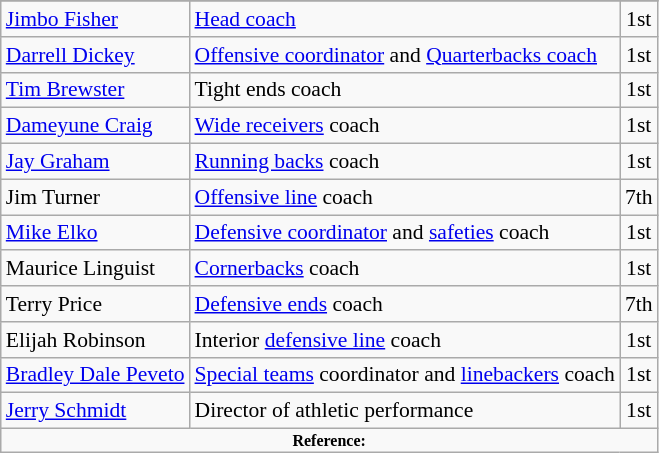<table class="wikitable" style="font-size:90%;">
<tr>
</tr>
<tr>
<td><a href='#'>Jimbo Fisher</a></td>
<td><a href='#'>Head coach</a></td>
<td align=center>1st</td>
</tr>
<tr>
<td><a href='#'>Darrell Dickey</a></td>
<td><a href='#'>Offensive coordinator</a> and <a href='#'>Quarterbacks coach</a></td>
<td align="center">1st</td>
</tr>
<tr>
<td><a href='#'>Tim Brewster</a></td>
<td>Tight ends coach</td>
<td align="center">1st</td>
</tr>
<tr>
<td><a href='#'>Dameyune Craig</a></td>
<td><a href='#'>Wide receivers</a> coach</td>
<td align="center">1st</td>
</tr>
<tr>
<td><a href='#'>Jay Graham</a></td>
<td><a href='#'>Running backs</a> coach</td>
<td align="center">1st</td>
</tr>
<tr>
<td>Jim Turner</td>
<td><a href='#'>Offensive line</a> coach</td>
<td align="center">7th</td>
</tr>
<tr>
<td><a href='#'>Mike Elko</a></td>
<td><a href='#'>Defensive coordinator</a> and <a href='#'>safeties</a> coach</td>
<td align="center">1st</td>
</tr>
<tr>
<td>Maurice Linguist</td>
<td><a href='#'>Cornerbacks</a> coach</td>
<td align="center">1st</td>
</tr>
<tr>
<td>Terry Price</td>
<td><a href='#'>Defensive ends</a> coach</td>
<td align="center">7th</td>
</tr>
<tr>
<td>Elijah Robinson</td>
<td>Interior <a href='#'>defensive line</a> coach</td>
<td align="center">1st</td>
</tr>
<tr>
<td><a href='#'>Bradley Dale Peveto</a></td>
<td><a href='#'>Special teams</a> coordinator and <a href='#'>linebackers</a> coach</td>
<td align="center">1st</td>
</tr>
<tr>
<td><a href='#'>Jerry Schmidt</a></td>
<td>Director of athletic performance</td>
<td align="center">1st</td>
</tr>
<tr>
<td colspan="4"  style="font-size:8pt; text-align:center;"><strong>Reference:</strong></td>
</tr>
</table>
